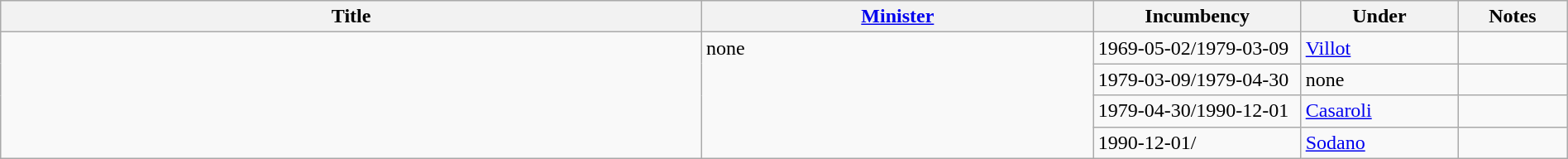<table class="wikitable" style="width:100%;">
<tr>
<th>Title</th>
<th style="width:25%;"><a href='#'>Minister</a></th>
<th style="width:160px;">Incumbency</th>
<th style="width:10%;">Under</th>
<th style="width:7%;">Notes</th>
</tr>
<tr>
<td rowspan="4" style="vertical-align:top;"></td>
<td rowspan="4" style="vertical-align:top;">none</td>
<td>1969-05-02/1979-03-09</td>
<td><a href='#'>Villot</a></td>
<td></td>
</tr>
<tr>
<td>1979-03-09/1979-04-30</td>
<td>none</td>
<td></td>
</tr>
<tr>
<td>1979-04-30/1990-12-01</td>
<td><a href='#'>Casaroli</a></td>
<td></td>
</tr>
<tr>
<td>1990-12-01/</td>
<td><a href='#'>Sodano</a></td>
<td></td>
</tr>
</table>
